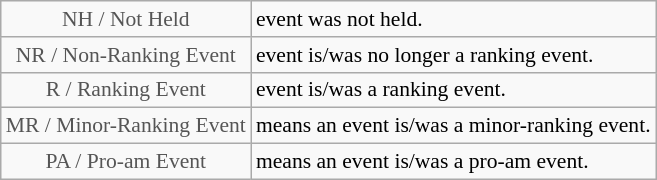<table class="wikitable" style="font-size:90%">
<tr>
<td style="text-align:center; color:#555555;" colspan="4">NH / Not Held</td>
<td>event was not held.</td>
</tr>
<tr>
<td style="text-align:center; color:#555555;" colspan="4">NR / Non-Ranking Event</td>
<td>event is/was no longer a ranking event.</td>
</tr>
<tr>
<td style="text-align:center; color:#555555;" colspan="4">R / Ranking Event</td>
<td>event is/was a ranking event.</td>
</tr>
<tr>
<td style="text-align:center; color:#555555;" colspan="4">MR / Minor-Ranking Event</td>
<td>means an event is/was a minor-ranking event.</td>
</tr>
<tr>
<td style="text-align:center; color:#555555;" colspan="4">PA / Pro-am Event</td>
<td>means an event is/was a pro-am event.</td>
</tr>
</table>
